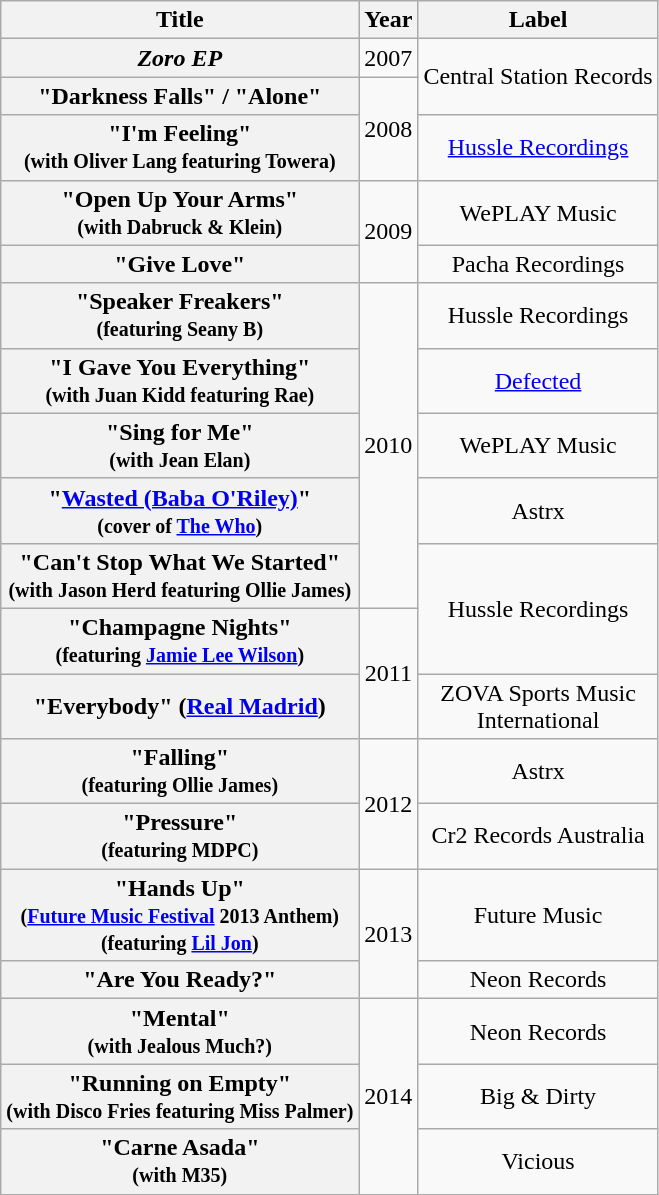<table class="wikitable plainrowheaders" style=text-align:center;>
<tr>
<th scope="col">Title</th>
<th scope="col">Year</th>
<th scope="col">Label</th>
</tr>
<tr>
<th scope="row"><em>Zoro EP</em></th>
<td>2007</td>
<td rowspan="2">Central Station Records</td>
</tr>
<tr>
<th scope="row">"Darkness Falls" / "Alone"</th>
<td rowspan="2">2008</td>
</tr>
<tr>
<th scope="row">"I'm Feeling"<br><small>(with Oliver Lang featuring Towera)</small></th>
<td><a href='#'>Hussle Recordings</a></td>
</tr>
<tr>
<th scope="row">"Open Up Your Arms"<br><small>(with Dabruck & Klein)</small></th>
<td rowspan="2">2009</td>
<td>WePLAY Music</td>
</tr>
<tr>
<th scope="row">"Give Love"</th>
<td>Pacha Recordings</td>
</tr>
<tr>
<th scope="row">"Speaker Freakers"<br><small>(featuring Seany B)</small></th>
<td rowspan="5">2010</td>
<td>Hussle Recordings</td>
</tr>
<tr>
<th scope="row">"I Gave You Everything"<br><small>(with Juan Kidd featuring Rae)</small></th>
<td><a href='#'>Defected</a></td>
</tr>
<tr>
<th scope="row">"Sing for Me"<br><small>(with Jean Elan)</small></th>
<td>WePLAY Music</td>
</tr>
<tr>
<th scope="row">"<a href='#'>Wasted (Baba O'Riley)</a>"<br><small>(cover of <a href='#'>The Who</a>)</small></th>
<td>Astrx</td>
</tr>
<tr>
<th scope="row">"Can't Stop What We Started"<br><small>(with Jason Herd featuring Ollie James)</small></th>
<td rowspan="2">Hussle Recordings</td>
</tr>
<tr>
<th scope="row">"Champagne Nights"<br><small>(featuring <a href='#'>Jamie Lee Wilson</a>)</small></th>
<td rowspan="2">2011</td>
</tr>
<tr>
<th scope="row">"Everybody" (<a href='#'>Real Madrid</a>)</th>
<td>ZOVA Sports Music <br> International</td>
</tr>
<tr>
<th scope="row">"Falling"<br><small>(featuring Ollie James)</small></th>
<td rowspan="2">2012</td>
<td>Astrx</td>
</tr>
<tr>
<th scope="row">"Pressure"<br><small>(featuring MDPC)</small></th>
<td>Cr2 Records Australia</td>
</tr>
<tr>
<th scope="row">"Hands Up"<br><small>(<a href='#'>Future Music Festival</a> 2013 Anthem)</small><br><small>(featuring <a href='#'>Lil Jon</a>)</small></th>
<td rowspan="2">2013</td>
<td>Future Music</td>
</tr>
<tr>
<th scope="row">"Are You Ready?"</th>
<td>Neon Records</td>
</tr>
<tr>
<th scope="row">"Mental"<br><small>(with Jealous Much?)</small></th>
<td rowspan="3">2014</td>
<td>Neon Records</td>
</tr>
<tr>
<th scope="row">"Running on Empty"<br><small>(with Disco Fries featuring Miss Palmer)</small></th>
<td>Big & Dirty</td>
</tr>
<tr>
<th scope="row">"Carne Asada"<br><small>(with M35)</small></th>
<td>Vicious</td>
</tr>
</table>
